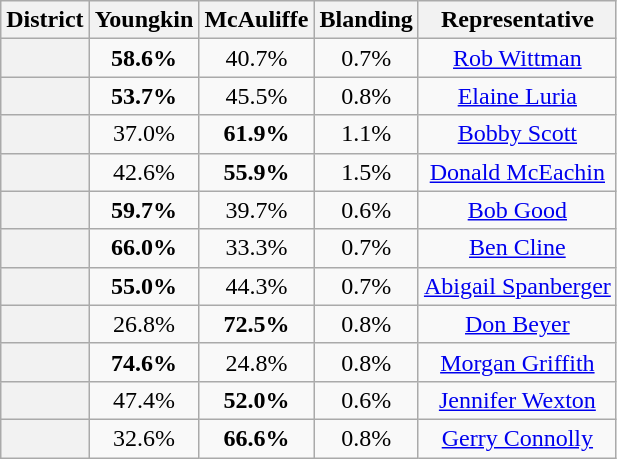<table class="wikitable sortable">
<tr>
<th>District</th>
<th>Youngkin</th>
<th>McAuliffe</th>
<th>Blanding</th>
<th>Representative</th>
</tr>
<tr align=center>
<th></th>
<td><strong>58.6%</strong></td>
<td>40.7%</td>
<td>0.7%</td>
<td><a href='#'>Rob Wittman</a></td>
</tr>
<tr align=center>
<th></th>
<td><strong>53.7%</strong></td>
<td>45.5%</td>
<td>0.8%</td>
<td><a href='#'>Elaine Luria</a></td>
</tr>
<tr align=center>
<th></th>
<td>37.0%</td>
<td><strong>61.9%</strong></td>
<td>1.1%</td>
<td><a href='#'>Bobby Scott</a></td>
</tr>
<tr align=center>
<th></th>
<td>42.6%</td>
<td><strong>55.9%</strong></td>
<td>1.5%</td>
<td><a href='#'>Donald McEachin</a></td>
</tr>
<tr align=center>
<th></th>
<td><strong>59.7%</strong></td>
<td>39.7%</td>
<td>0.6%</td>
<td><a href='#'>Bob Good</a></td>
</tr>
<tr align=center>
<th></th>
<td><strong>66.0%</strong></td>
<td>33.3%</td>
<td>0.7%</td>
<td><a href='#'>Ben Cline</a></td>
</tr>
<tr align=center>
<th></th>
<td><strong>55.0%</strong></td>
<td>44.3%</td>
<td>0.7%</td>
<td><a href='#'>Abigail Spanberger</a></td>
</tr>
<tr align=center>
<th></th>
<td>26.8%</td>
<td><strong>72.5%</strong></td>
<td>0.8%</td>
<td><a href='#'>Don Beyer</a></td>
</tr>
<tr align=center>
<th></th>
<td><strong>74.6%</strong></td>
<td>24.8%</td>
<td>0.8%</td>
<td><a href='#'>Morgan Griffith</a></td>
</tr>
<tr align=center>
<th></th>
<td>47.4%</td>
<td><strong>52.0%</strong></td>
<td>0.6%</td>
<td><a href='#'>Jennifer Wexton</a></td>
</tr>
<tr align=center>
<th></th>
<td>32.6%</td>
<td><strong>66.6%</strong></td>
<td>0.8%</td>
<td><a href='#'>Gerry Connolly</a></td>
</tr>
</table>
